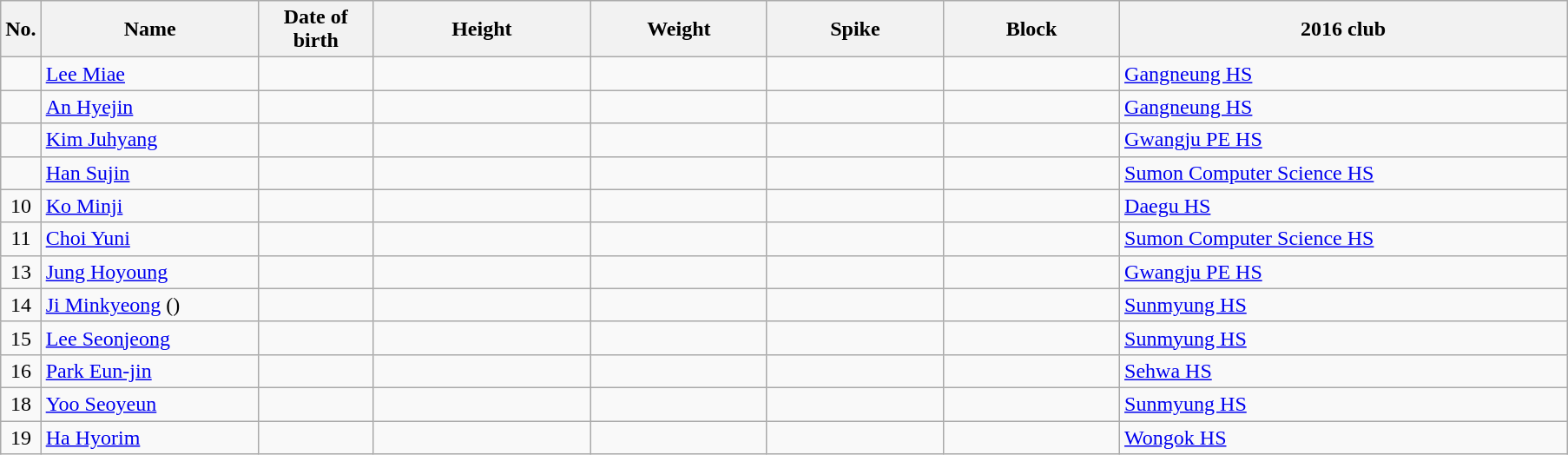<table class="wikitable sortable" style="font-size:100%; text-align:center;">
<tr>
<th>No.</th>
<th style="width:10em">Name</th>
<th style="width:5em">Date of birth</th>
<th style="width:10em">Height</th>
<th style="width:8em">Weight</th>
<th style="width:8em">Spike</th>
<th style="width:8em">Block</th>
<th style="width:21em">2016 club</th>
</tr>
<tr>
<td></td>
<td align=left><a href='#'>Lee Miae</a></td>
<td align=right></td>
<td></td>
<td></td>
<td></td>
<td></td>
<td align=left> <a href='#'>Gangneung HS</a></td>
</tr>
<tr>
<td></td>
<td align=left><a href='#'>An Hyejin</a></td>
<td align=right></td>
<td></td>
<td></td>
<td></td>
<td></td>
<td align=left> <a href='#'>Gangneung HS</a></td>
</tr>
<tr>
<td></td>
<td align=left><a href='#'>Kim Juhyang</a></td>
<td align=right></td>
<td></td>
<td></td>
<td></td>
<td></td>
<td align=left> <a href='#'>Gwangju PE HS</a></td>
</tr>
<tr>
<td></td>
<td align=left><a href='#'>Han Sujin</a></td>
<td align=right></td>
<td></td>
<td></td>
<td></td>
<td></td>
<td align=left> <a href='#'>Sumon Computer Science HS</a></td>
</tr>
<tr>
<td>10</td>
<td align=left><a href='#'>Ko Minji</a></td>
<td align=right></td>
<td></td>
<td></td>
<td></td>
<td></td>
<td align=left> <a href='#'>Daegu HS</a></td>
</tr>
<tr>
<td>11</td>
<td align=left><a href='#'>Choi Yuni</a></td>
<td align=right></td>
<td></td>
<td></td>
<td></td>
<td></td>
<td align=left> <a href='#'>Sumon Computer Science HS</a></td>
</tr>
<tr>
<td>13</td>
<td align=left><a href='#'>Jung Hoyoung</a></td>
<td align=right></td>
<td></td>
<td></td>
<td></td>
<td></td>
<td align=left> <a href='#'>Gwangju PE HS</a></td>
</tr>
<tr>
<td>14</td>
<td align=left><a href='#'>Ji Minkyeong</a> ()</td>
<td align=right></td>
<td></td>
<td></td>
<td></td>
<td></td>
<td align=left> <a href='#'>Sunmyung HS</a></td>
</tr>
<tr>
<td>15</td>
<td align=left><a href='#'>Lee Seonjeong</a></td>
<td align=right></td>
<td></td>
<td></td>
<td></td>
<td></td>
<td align=left> <a href='#'>Sunmyung HS</a></td>
</tr>
<tr>
<td>16</td>
<td align=left><a href='#'>Park Eun-jin</a></td>
<td align=right></td>
<td></td>
<td></td>
<td></td>
<td></td>
<td align=left> <a href='#'>Sehwa HS</a></td>
</tr>
<tr>
<td>18</td>
<td align=left><a href='#'>Yoo Seoyeun</a></td>
<td align=right></td>
<td></td>
<td></td>
<td></td>
<td></td>
<td align=left> <a href='#'>Sunmyung HS</a></td>
</tr>
<tr>
<td>19</td>
<td align=left><a href='#'>Ha Hyorim</a></td>
<td align=right></td>
<td></td>
<td></td>
<td></td>
<td></td>
<td align=left> <a href='#'>Wongok HS</a></td>
</tr>
</table>
